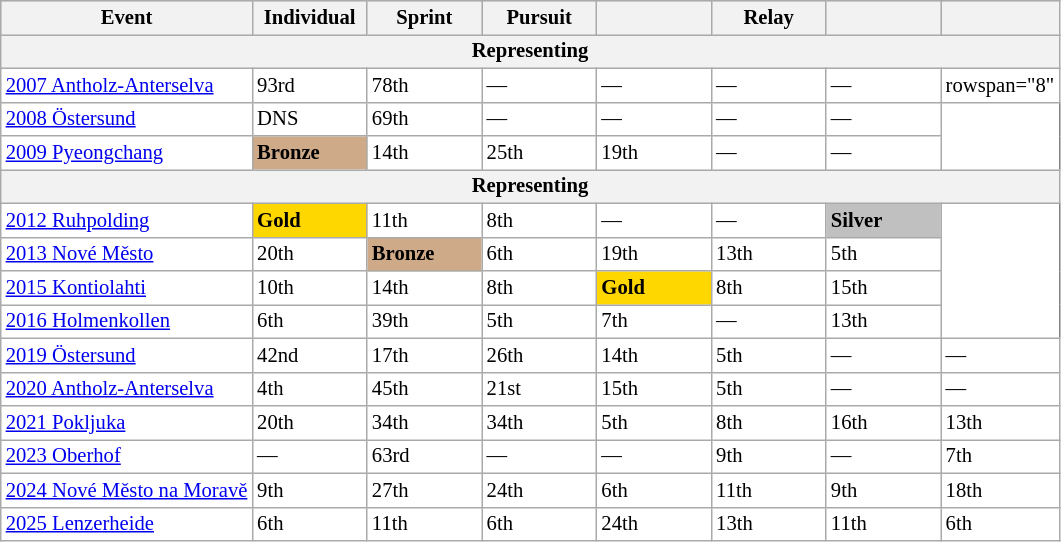<table class="wikitable plainrowheaders" style="background:#fff; font-size:86%; line-height:16px; border:gray solid 1px; border-collapse:collapse;">
<tr style="background:#ccc; text-align:center;">
<th>Event</th>
<th style="width:70px;">Individual</th>
<th style="width:70px;">Sprint</th>
<th style="width:70px;">Pursuit</th>
<th style="width:70px;"></th>
<th style="width:70px;">Relay</th>
<th style="width:70px;"></th>
<th style="width:70px;"></th>
</tr>
<tr>
<th colspan=8>Representing </th>
</tr>
<tr>
<td align=left> <a href='#'>2007 Antholz-Anterselva</a></td>
<td>93rd</td>
<td>78th</td>
<td>—</td>
<td>—</td>
<td>—</td>
<td>—</td>
<td>rowspan="8" </td>
</tr>
<tr>
<td align=left> <a href='#'>2008 Östersund</a></td>
<td>DNS</td>
<td>69th</td>
<td>—</td>
<td>—</td>
<td>—</td>
<td>—</td>
</tr>
<tr>
<td align=left> <a href='#'>2009 Pyeongchang</a></td>
<td style="background:#cfaa88;"><strong>Bronze</strong></td>
<td>14th</td>
<td>25th</td>
<td>19th</td>
<td>—</td>
<td>—</td>
</tr>
<tr>
<th colspan=8>Representing </th>
</tr>
<tr>
<td align=left> <a href='#'>2012 Ruhpolding</a></td>
<td style="background:gold;"><strong>Gold</strong></td>
<td>11th</td>
<td>8th</td>
<td>—</td>
<td>—</td>
<td style="background:silver;"><strong>Silver</strong></td>
</tr>
<tr>
<td align=left> <a href='#'>2013 Nové Město</a></td>
<td>20th</td>
<td style="background:#cfaa88;"><strong>Bronze</strong></td>
<td>6th</td>
<td>19th</td>
<td>13th</td>
<td>5th</td>
</tr>
<tr>
<td align=left> <a href='#'>2015 Kontiolahti</a></td>
<td>10th</td>
<td>14th</td>
<td>8th</td>
<td style="background:gold;"><strong>Gold</strong></td>
<td>8th</td>
<td>15th</td>
</tr>
<tr>
<td align=left> <a href='#'>2016 Holmenkollen</a></td>
<td>6th</td>
<td>39th</td>
<td>5th</td>
<td>7th</td>
<td>—</td>
<td>13th</td>
</tr>
<tr>
<td align=left> <a href='#'>2019 Östersund</a></td>
<td>42nd</td>
<td>17th</td>
<td>26th</td>
<td>14th</td>
<td>5th</td>
<td>—</td>
<td>—</td>
</tr>
<tr>
<td align=left> <a href='#'>2020 Antholz-Anterselva</a></td>
<td>4th</td>
<td>45th</td>
<td>21st</td>
<td>15th</td>
<td>5th</td>
<td>—</td>
<td>—</td>
</tr>
<tr>
<td align=left> <a href='#'>2021 Pokljuka</a></td>
<td>20th</td>
<td>34th</td>
<td>34th</td>
<td>5th</td>
<td>8th</td>
<td>16th</td>
<td>13th</td>
</tr>
<tr>
<td align=left> <a href='#'>2023 Oberhof</a></td>
<td>—</td>
<td>63rd</td>
<td>—</td>
<td>—</td>
<td>9th</td>
<td>—</td>
<td>7th</td>
</tr>
<tr>
<td align=left> <a href='#'>2024 Nové Město na Moravě</a></td>
<td>9th</td>
<td>27th</td>
<td>24th</td>
<td>6th</td>
<td>11th</td>
<td>9th</td>
<td>18th</td>
</tr>
<tr>
<td align=left> <a href='#'>2025 Lenzerheide</a></td>
<td>6th</td>
<td>11th</td>
<td>6th</td>
<td>24th</td>
<td>13th</td>
<td>11th</td>
<td>6th</td>
</tr>
</table>
